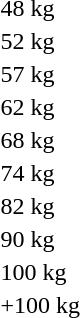<table>
<tr>
<td>48 kg<br></td>
<td></td>
<td></td>
<td></td>
</tr>
<tr>
<td>52 kg<br></td>
<td></td>
<td></td>
<td></td>
</tr>
<tr>
<td>57 kg<br></td>
<td></td>
<td></td>
<td></td>
</tr>
<tr>
<td>62 kg<br></td>
<td></td>
<td></td>
<td></td>
</tr>
<tr>
<td>68 kg<br></td>
<td></td>
<td></td>
<td></td>
</tr>
<tr>
<td>74 kg<br></td>
<td></td>
<td></td>
<td></td>
</tr>
<tr>
<td>82 kg<br></td>
<td></td>
<td></td>
<td></td>
</tr>
<tr>
<td>90 kg<br></td>
<td></td>
<td></td>
<td></td>
</tr>
<tr>
<td>100 kg<br></td>
<td></td>
<td></td>
<td></td>
</tr>
<tr>
<td>+100 kg<br></td>
<td></td>
<td></td>
<td></td>
</tr>
</table>
